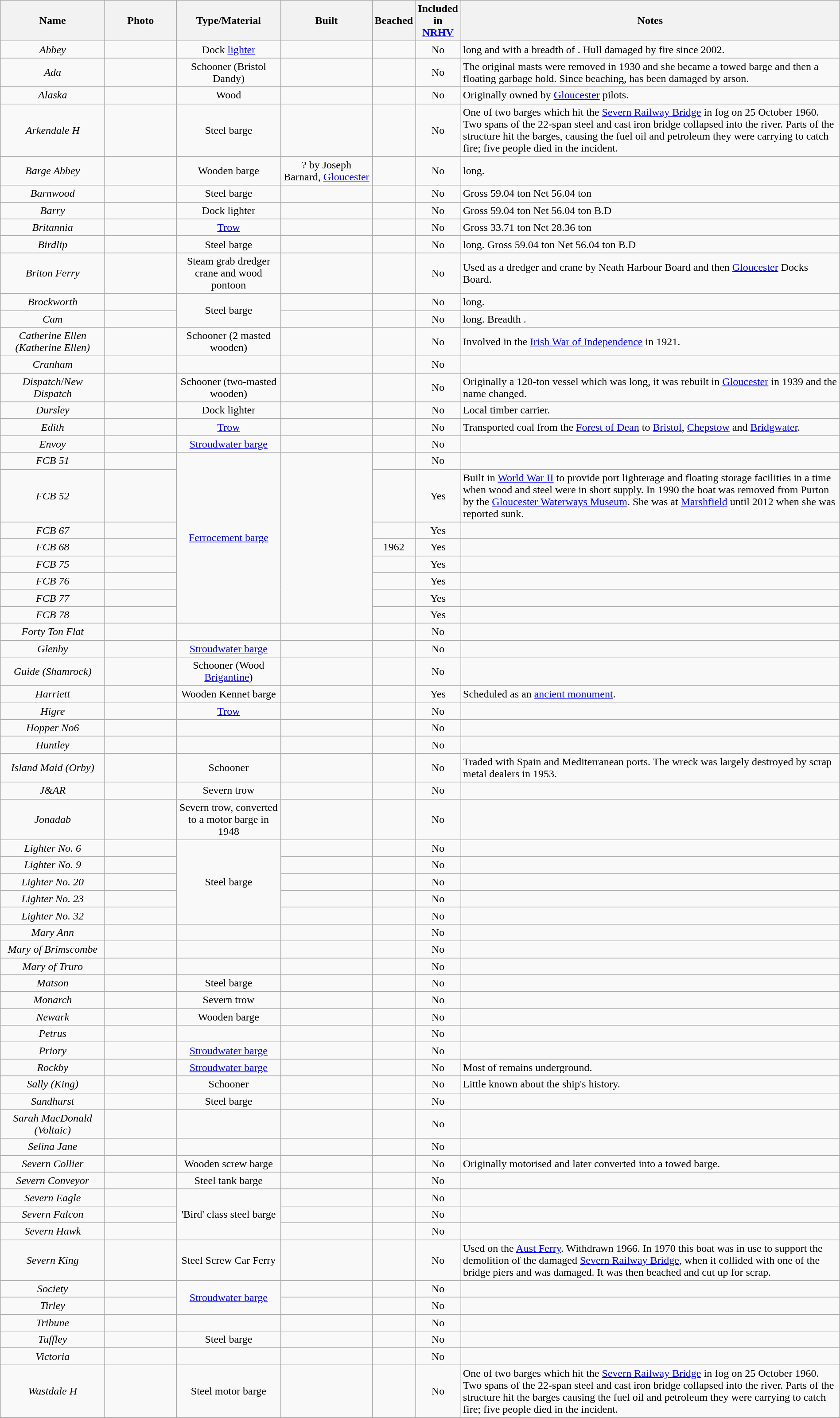<table class="wikitable plainrowheaders sortable" style="text-align:center; width:100%;">
<tr>
<th scope="col" style="width:150px;">Name</th>
<th scope="col" style="width:100px;" class="unsortable">Photo</th>
<th scope="col" style="width:150px;">Type/Material</th>
<th scope="col" style="width:130px;">Built</th>
<th scope="col" style="width:50px;">Beached</th>
<th scope="col" style="width:60px;">Included in <a href='#'>NRHV</a></th>
<th scope="col" class="unsortable">Notes</th>
</tr>
<tr>
<td><em>Abbey</em></td>
<td></td>
<td>Dock <a href='#'>lighter</a></td>
<td></td>
<td></td>
<td>No</td>
<td style="text-align:left"> long and with a breadth of . Hull damaged by fire since 2002.</td>
</tr>
<tr>
<td><em>Ada</em></td>
<td></td>
<td>Schooner (Bristol Dandy)</td>
<td></td>
<td></td>
<td>No</td>
<td style="text-align:left">The original masts were removed in 1930 and she became a towed barge and then a floating garbage hold. Since beaching, has been damaged by arson.</td>
</tr>
<tr>
<td><em>Alaska</em></td>
<td></td>
<td>Wood</td>
<td></td>
<td></td>
<td>No</td>
<td style="text-align:left">Originally owned by <a href='#'>Gloucester</a> pilots.</td>
</tr>
<tr>
<td><em>Arkendale H</em></td>
<td></td>
<td>Steel barge</td>
<td></td>
<td></td>
<td>No</td>
<td style="text-align:left">One of two barges which hit the <a href='#'>Severn Railway Bridge</a> in fog on 25 October 1960. Two spans of the 22-span steel and cast iron bridge collapsed into the river. Parts of the structure hit the barges, causing the fuel oil and petroleum they were carrying to catch fire; five people died in the incident.</td>
</tr>
<tr>
<td><em>Barge Abbey</em></td>
<td></td>
<td>Wooden barge</td>
<td>? by Joseph Barnard, <a href='#'>Gloucester</a></td>
<td></td>
<td>No</td>
<td style="text-align:left"> long.</td>
</tr>
<tr>
<td><em>Barnwood</em></td>
<td></td>
<td>Steel barge</td>
<td></td>
<td></td>
<td>No</td>
<td style="text-align:left">Gross 59.04 ton   Net 56.04 ton</td>
</tr>
<tr>
<td><em>Barry</em></td>
<td></td>
<td>Dock lighter</td>
<td></td>
<td></td>
<td>No</td>
<td style="text-align:left">Gross 59.04 ton   Net 56.04 ton  B.D</td>
</tr>
<tr>
<td><em>Britannia</em></td>
<td></td>
<td><a href='#'>Trow</a></td>
<td></td>
<td></td>
<td>No</td>
<td style="text-align:left">Gross 33.71 ton   Net 28.36 ton </td>
</tr>
<tr>
<td><em>Birdlip</em></td>
<td></td>
<td>Steel barge</td>
<td></td>
<td></td>
<td>No</td>
<td style="text-align:left"> long. Gross 59.04 ton   Net 56.04 ton  B.D</td>
</tr>
<tr>
<td><em>Briton Ferry</em></td>
<td></td>
<td>Steam grab dredger crane and wood pontoon</td>
<td></td>
<td></td>
<td>No</td>
<td style="text-align:left">Used as a dredger and crane by Neath Harbour Board and then <a href='#'>Gloucester</a> Docks Board.</td>
</tr>
<tr>
<td><em>Brockworth</em></td>
<td></td>
<td rowspan=2>Steel barge</td>
<td></td>
<td></td>
<td>No</td>
<td style="text-align:left"> long.</td>
</tr>
<tr>
<td><em>Cam</em></td>
<td></td>
<td></td>
<td></td>
<td>No</td>
<td style="text-align:left"> long. Breadth .</td>
</tr>
<tr>
<td><em>Catherine Ellen (Katherine Ellen)</em></td>
<td></td>
<td>Schooner (2 masted wooden)</td>
<td></td>
<td></td>
<td>No</td>
<td style="text-align:left">Involved in the <a href='#'>Irish War of Independence</a> in 1921.</td>
</tr>
<tr>
<td><em>Cranham</em></td>
<td></td>
<td></td>
<td></td>
<td></td>
<td>No</td>
<td></td>
</tr>
<tr>
<td><em>Dispatch</em>/<em>New Dispatch</em></td>
<td></td>
<td>Schooner (two-masted wooden)</td>
<td></td>
<td></td>
<td>No</td>
<td style="text-align:left">Originally a 120-ton vessel which was  long, it was rebuilt in <a href='#'>Gloucester</a> in 1939 and the name changed.</td>
</tr>
<tr>
<td><em>Dursley</em></td>
<td></td>
<td>Dock lighter</td>
<td></td>
<td></td>
<td>No</td>
<td style="text-align:left">Local timber carrier.</td>
</tr>
<tr>
<td><em>Edith</em></td>
<td></td>
<td><a href='#'>Trow</a></td>
<td></td>
<td></td>
<td>No</td>
<td style="text-align:left">Transported coal from the <a href='#'>Forest of Dean</a> to <a href='#'>Bristol</a>, <a href='#'>Chepstow</a> and <a href='#'>Bridgwater</a>.</td>
</tr>
<tr>
<td><em>Envoy</em></td>
<td></td>
<td><a href='#'>Stroudwater barge</a></td>
<td></td>
<td></td>
<td>No</td>
<td></td>
</tr>
<tr>
<td><em>FCB 51</em></td>
<td></td>
<td rowspan=8><a href='#'>Ferrocement barge</a></td>
<td rowspan=8></td>
<td></td>
<td>No</td>
<td style="text-align:left"></td>
</tr>
<tr>
<td><em>FCB 52</em></td>
<td></td>
<td></td>
<td>Yes</td>
<td style="text-align:left">Built in <a href='#'>World War II</a> to provide port lighterage and floating storage facilities in a time when wood and steel were in short supply. In 1990 the boat was removed from Purton by the <a href='#'>Gloucester Waterways Museum</a>. She was at <a href='#'>Marshfield</a> until 2012 when she was reported sunk.</td>
</tr>
<tr>
<td><em>FCB 67</em></td>
<td></td>
<td></td>
<td>Yes</td>
<td style="text-align:left"></td>
</tr>
<tr>
<td><em>FCB 68</em></td>
<td></td>
<td>1962</td>
<td>Yes</td>
<td style="text-align:left"></td>
</tr>
<tr>
<td><em>FCB 75</em></td>
<td></td>
<td></td>
<td>Yes</td>
<td style="text-align:left"></td>
</tr>
<tr>
<td><em>FCB 76</em></td>
<td></td>
<td></td>
<td>Yes</td>
<td style="text-align:left"></td>
</tr>
<tr>
<td><em>FCB 77</em></td>
<td></td>
<td></td>
<td>Yes</td>
<td style="text-align:left"></td>
</tr>
<tr>
<td><em>FCB 78</em></td>
<td></td>
<td></td>
<td>Yes</td>
<td style="text-align:left"></td>
</tr>
<tr>
<td><em>Forty Ton Flat</em></td>
<td></td>
<td></td>
<td></td>
<td></td>
<td>No</td>
<td></td>
</tr>
<tr>
<td><em>Glenby</em></td>
<td></td>
<td><a href='#'>Stroudwater barge</a></td>
<td></td>
<td></td>
<td>No</td>
<td></td>
</tr>
<tr>
<td><em>Guide (Shamrock)</em></td>
<td></td>
<td>Schooner (Wood <a href='#'>Brigantine</a>)</td>
<td></td>
<td></td>
<td>No</td>
<td style="text-align:left"></td>
</tr>
<tr>
<td><em>Harriett</em></td>
<td></td>
<td>Wooden Kennet barge</td>
<td></td>
<td></td>
<td>Yes</td>
<td style="text-align:left">Scheduled as an <a href='#'>ancient monument</a>.</td>
</tr>
<tr>
<td><em>Higre</em></td>
<td></td>
<td><a href='#'>Trow</a></td>
<td></td>
<td></td>
<td>No</td>
<td style="text-align:left"></td>
</tr>
<tr>
<td><em>Hopper No6</em></td>
<td></td>
<td></td>
<td></td>
<td></td>
<td>No</td>
<td></td>
</tr>
<tr>
<td><em>Huntley</em></td>
<td></td>
<td></td>
<td></td>
<td></td>
<td>No</td>
<td></td>
</tr>
<tr>
<td><em>Island Maid (Orby)</em></td>
<td></td>
<td>Schooner</td>
<td></td>
<td></td>
<td>No</td>
<td style="text-align:left">Traded with Spain and Mediterranean ports. The wreck was largely destroyed by scrap metal dealers in 1953.</td>
</tr>
<tr>
<td><em>J&AR</em></td>
<td></td>
<td>Severn trow</td>
<td></td>
<td></td>
<td>No</td>
<td></td>
</tr>
<tr>
<td><em>Jonadab</em></td>
<td></td>
<td>Severn trow, converted to a motor barge in 1948</td>
<td></td>
<td></td>
<td>No</td>
<td></td>
</tr>
<tr>
<td><em>Lighter No. 6</em></td>
<td></td>
<td rowspan=5>Steel barge</td>
<td></td>
<td></td>
<td>No</td>
<td style="text-align:left"></td>
</tr>
<tr>
<td><em>Lighter No. 9</em></td>
<td></td>
<td></td>
<td></td>
<td>No</td>
<td style="text-align:left"></td>
</tr>
<tr>
<td><em>Lighter No. 20</em></td>
<td></td>
<td></td>
<td></td>
<td>No</td>
<td style="text-align:left"></td>
</tr>
<tr>
<td><em>Lighter No. 23</em></td>
<td></td>
<td></td>
<td></td>
<td>No</td>
<td style="text-align:left"></td>
</tr>
<tr>
<td><em>Lighter No. 32</em></td>
<td></td>
<td></td>
<td></td>
<td>No</td>
<td style="text-align:left"></td>
</tr>
<tr>
<td><em>Mary Ann</em></td>
<td></td>
<td></td>
<td></td>
<td></td>
<td>No</td>
<td></td>
</tr>
<tr>
<td><em>Mary of Brimscombe</em></td>
<td></td>
<td></td>
<td></td>
<td></td>
<td>No</td>
<td></td>
</tr>
<tr>
<td><em>Mary of Truro</em></td>
<td></td>
<td></td>
<td></td>
<td></td>
<td>No</td>
<td></td>
</tr>
<tr>
<td><em>Matson</em></td>
<td></td>
<td>Steel barge</td>
<td></td>
<td></td>
<td>No</td>
<td style="text-align:left"></td>
</tr>
<tr>
<td><em>Monarch</em></td>
<td></td>
<td>Severn trow</td>
<td></td>
<td></td>
<td>No</td>
<td></td>
</tr>
<tr>
<td><em>Newark</em></td>
<td></td>
<td>Wooden barge</td>
<td></td>
<td></td>
<td>No</td>
<td style="text-align:left"></td>
</tr>
<tr>
<td><em>Petrus</em></td>
<td></td>
<td></td>
<td></td>
<td></td>
<td>No</td>
<td></td>
</tr>
<tr>
<td><em>Priory</em></td>
<td></td>
<td><a href='#'>Stroudwater barge</a></td>
<td></td>
<td></td>
<td>No</td>
<td></td>
</tr>
<tr>
<td><em>Rockby</em></td>
<td></td>
<td><a href='#'>Stroudwater barge</a></td>
<td></td>
<td></td>
<td>No</td>
<td style="text-align:left">Most of remains underground.</td>
</tr>
<tr>
<td><em>Sally (King)</em></td>
<td></td>
<td>Schooner</td>
<td></td>
<td></td>
<td>No</td>
<td style="text-align:left">Little known about the ship's history.</td>
</tr>
<tr>
<td><em>Sandhurst</em></td>
<td></td>
<td>Steel barge</td>
<td></td>
<td></td>
<td>No</td>
<td style="text-align:left"></td>
</tr>
<tr>
<td><em>Sarah MacDonald (Voltaic)</em></td>
<td></td>
<td></td>
<td></td>
<td></td>
<td>No</td>
<td></td>
</tr>
<tr>
<td><em>Selina Jane</em></td>
<td></td>
<td></td>
<td></td>
<td></td>
<td>No</td>
<td></td>
</tr>
<tr>
<td><em>Severn Collier</em></td>
<td></td>
<td>Wooden screw barge</td>
<td></td>
<td></td>
<td>No</td>
<td style="text-align:left">Originally motorised and later converted into a towed barge.</td>
</tr>
<tr>
<td><em>Severn Conveyor</em></td>
<td></td>
<td>Steel tank barge</td>
<td></td>
<td></td>
<td>No</td>
<td style="text-align:left"></td>
</tr>
<tr>
<td><em>Severn Eagle</em></td>
<td></td>
<td rowspan=3>'Bird' class steel barge</td>
<td></td>
<td></td>
<td>No</td>
<td style="text-align:left"></td>
</tr>
<tr>
<td><em>Severn Falcon</em></td>
<td></td>
<td></td>
<td></td>
<td>No</td>
<td style="text-align:left"></td>
</tr>
<tr>
<td><em>Severn Hawk</em></td>
<td></td>
<td></td>
<td></td>
<td>No</td>
<td style="text-align:left"></td>
</tr>
<tr>
<td><em>Severn King</em></td>
<td></td>
<td>Steel Screw Car Ferry</td>
<td></td>
<td></td>
<td>No</td>
<td style="text-align:left">Used on the <a href='#'>Aust Ferry</a>. Withdrawn 1966. In 1970 this boat was in use to support the demolition of the damaged <a href='#'>Severn Railway Bridge</a>, when it collided with one of the bridge piers and was damaged. It was then beached and cut up for scrap.</td>
</tr>
<tr>
<td><em>Society</em></td>
<td></td>
<td rowspan=2><a href='#'>Stroudwater barge</a></td>
<td></td>
<td></td>
<td>No</td>
<td></td>
</tr>
<tr>
<td><em>Tirley</em></td>
<td></td>
<td></td>
<td></td>
<td>No</td>
<td></td>
</tr>
<tr>
<td><em>Tribune</em></td>
<td></td>
<td></td>
<td></td>
<td></td>
<td>No</td>
<td></td>
</tr>
<tr>
<td><em>Tuffley</em></td>
<td></td>
<td>Steel barge</td>
<td></td>
<td></td>
<td>No</td>
<td style="text-align:left"></td>
</tr>
<tr>
<td><em>Victoria</em></td>
<td></td>
<td></td>
<td></td>
<td></td>
<td>No</td>
<td></td>
</tr>
<tr>
<td><em>Wastdale H</em></td>
<td></td>
<td>Steel motor barge</td>
<td></td>
<td></td>
<td>No</td>
<td style="text-align:left">One of two barges which hit the <a href='#'>Severn Railway Bridge</a> in fog on 25 October 1960. Two spans of the 22-span steel and cast iron bridge collapsed into the river. Parts of the structure hit the barges causing the fuel oil and petroleum they were carrying to catch fire; five people died in the incident.</td>
</tr>
</table>
